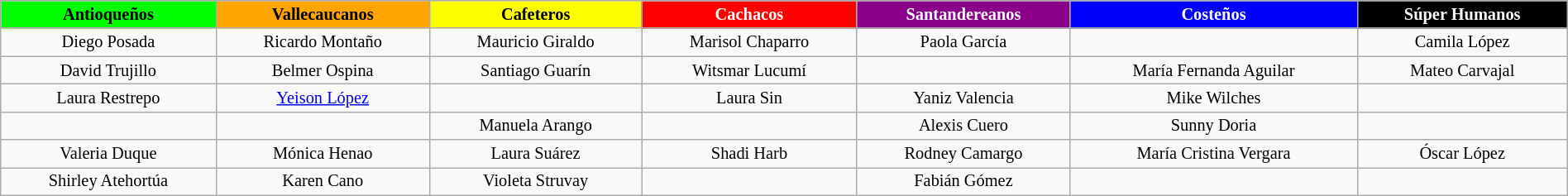<table class="wikitable" style="width:100%; font-size:85%; text-align:center">
<tr>
<th style="background:lime">Antioqueños</th>
<th style="background:orange">Vallecaucanos</th>
<th style="background:yellow">Cafeteros</th>
<th style="background:red; color:white">Cachacos</th>
<th style="background:darkmagenta; color:white">Santandereanos</th>
<th style="background:blue; color:white">Costeños</th>
<th style="background:black; color:white">Súper Humanos</th>
</tr>
<tr>
<td>Diego Posada</td>
<td>Ricardo Montaño</td>
<td>Mauricio Giraldo</td>
<td>Marisol Chaparro</td>
<td>Paola García</td>
<td></td>
<td>Camila López</td>
</tr>
<tr>
<td>David Trujillo</td>
<td>Belmer Ospina</td>
<td>Santiago Guarín</td>
<td>Witsmar Lucumí</td>
<td></td>
<td>María Fernanda Aguilar</td>
<td>Mateo Carvajal</td>
</tr>
<tr>
<td>Laura Restrepo</td>
<td><a href='#'>Yeison López</a></td>
<td></td>
<td>Laura Sin</td>
<td>Yaniz Valencia</td>
<td>Mike Wilches</td>
<td></td>
</tr>
<tr>
<td></td>
<td></td>
<td>Manuela Arango</td>
<td></td>
<td>Alexis Cuero</td>
<td>Sunny Doria</td>
<td></td>
</tr>
<tr>
<td>Valeria Duque</td>
<td>Mónica Henao</td>
<td>Laura Suárez</td>
<td>Shadi Harb</td>
<td>Rodney Camargo</td>
<td>María Cristina Vergara</td>
<td>Óscar López</td>
</tr>
<tr>
<td>Shirley Atehortúa</td>
<td>Karen Cano</td>
<td>Violeta Struvay</td>
<td></td>
<td>Fabián Gómez</td>
<td></td>
<td></td>
</tr>
</table>
